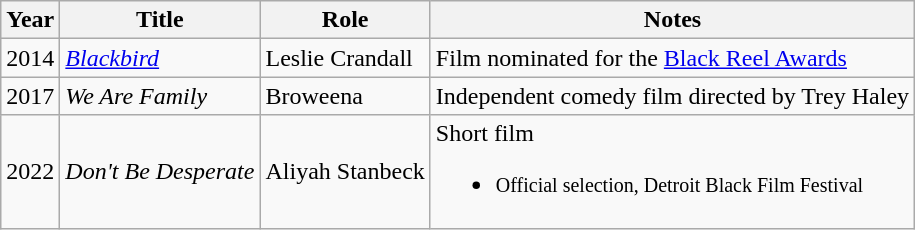<table class="wikitable">
<tr>
<th>Year</th>
<th>Title</th>
<th>Role</th>
<th>Notes</th>
</tr>
<tr>
<td>2014</td>
<td><em><a href='#'>Blackbird</a></em></td>
<td>Leslie Crandall</td>
<td>Film nominated for the <a href='#'>Black Reel Awards</a></td>
</tr>
<tr>
<td>2017</td>
<td><em>We Are Family</em></td>
<td>Broweena</td>
<td>Independent comedy film directed by Trey Haley</td>
</tr>
<tr>
<td>2022</td>
<td><em>Don't Be Desperate</em></td>
<td>Aliyah Stanbeck</td>
<td>Short film<br><ul><li><small>Official selection, Detroit Black Film Festival</small></li></ul></td>
</tr>
</table>
